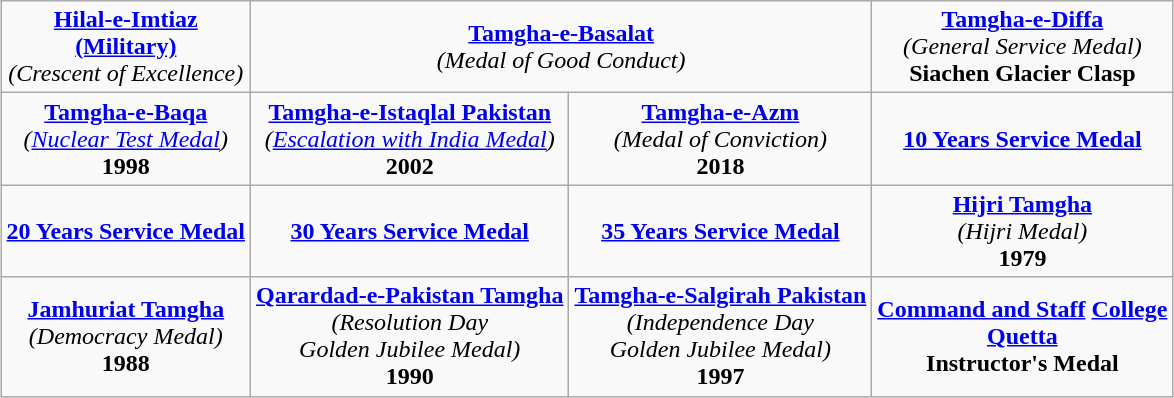<table class="wikitable" style="margin:1em auto; text-align:center;">
<tr>
<td><strong><a href='#'>Hilal-e-Imtiaz</a></strong><br><strong><a href='#'>(Military)</a></strong><br><em>(Crescent of Excellence)</em></td>
<td colspan="2"><strong><a href='#'>Tamgha-e-Basalat</a></strong><br><em>(Medal of Good Conduct)</em></td>
<td><strong><a href='#'>Tamgha-e-Diffa</a></strong><br><em>(General Service Medal)</em><br><strong>Siachen Glacier Clasp</strong></td>
</tr>
<tr>
<td><strong><a href='#'>Tamgha-e-Baqa</a></strong><br><em>(<a href='#'>Nuclear Test Medal</a>)</em><br><strong>1998</strong></td>
<td><strong><a href='#'>Tamgha-e-Istaqlal Pakistan</a></strong><br><em>(<a href='#'>Escalation with India Medal</a>)</em><br><strong>2002</strong></td>
<td><strong><a href='#'>Tamgha-e-Azm</a></strong><br><em>(Medal of Conviction)</em><br><strong>2018</strong></td>
<td><strong><a href='#'>10 Years Service Medal</a></strong></td>
</tr>
<tr>
<td><strong><a href='#'>20 Years Service Medal</a></strong></td>
<td><strong><a href='#'>30 Years Service Medal</a></strong></td>
<td><strong><a href='#'>35 Years Service Medal</a></strong></td>
<td><strong><a href='#'>Hijri Tamgha</a></strong><br><em>(Hijri Medal)</em><br><strong>1979</strong></td>
</tr>
<tr>
<td><strong><a href='#'>Jamhuriat Tamgha</a></strong><br><em>(Democracy Medal)</em><br><strong>1988</strong></td>
<td><strong><a href='#'>Qarardad-e-Pakistan Tamgha</a></strong><br><em>(Resolution Day</em><br><em>Golden Jubilee Medal)</em><br><strong>1990</strong></td>
<td><strong><a href='#'>Tamgha-e-Salgirah Pakistan</a></strong><br><em>(Independence Day</em><br><em>Golden Jubilee Medal)</em><br><strong>1997</strong></td>
<td><a href='#'><strong>Command and Staff</strong></a> <strong><a href='#'>College</a></strong><br><strong><a href='#'>Quetta</a></strong><br><strong>Instructor's Medal</strong></td>
</tr>
</table>
